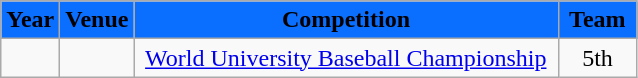<table class="wikitable">
<tr>
<th style="background:#0A6EFF"><span>Year</span></th>
<th style="background:#0A6EFF"><span>Venue</span></th>
<th style="background:#0A6EFF"><span>Competition</span></th>
<th style="background:#0A6EFF"><span> Team </span></th>
</tr>
<tr>
<td>  </td>
<td>  </td>
<td> <a href='#'>World University Baseball Championship</a> </td>
<td style="text-align:center">5th</td>
</tr>
</table>
